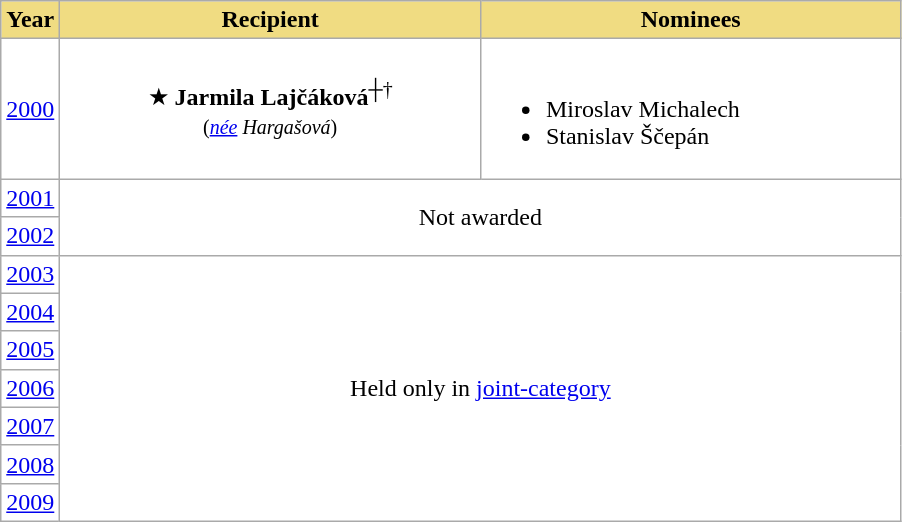<table class=wikitable sortable style="background:white">
<tr>
<th style=background:#F0DC82>Year</th>
<th style=background:#F0DC82 width=273>Recipient</th>
<th style=background:#F0DC82 width=273>Nominees</th>
</tr>
<tr>
<td><a href='#'>2000</a></td>
<td align=center>★ <strong>Jarmila Lajčáková</strong><sup>┼†</sup> <br><small>(<em><a href='#'>née</a> Hargašová</em>)</small></td>
<td><br><ul><li>Miroslav Michalech</li><li>Stanislav Ščepán</li></ul></td>
</tr>
<tr>
<td><a href='#'>2001</a></td>
<td align=center rowspan=2 colspan=2>Not awarded</td>
</tr>
<tr>
<td><a href='#'>2002</a></td>
</tr>
<tr>
<td><a href='#'>2003</a></td>
<td align=center rowspan=7 colspan=2>Held only in <a href='#'>joint-category</a></td>
</tr>
<tr>
<td><a href='#'>2004</a></td>
</tr>
<tr>
<td><a href='#'>2005</a></td>
</tr>
<tr>
<td><a href='#'>2006</a></td>
</tr>
<tr>
<td><a href='#'>2007</a></td>
</tr>
<tr>
<td><a href='#'>2008</a></td>
</tr>
<tr>
<td><a href='#'>2009</a></td>
</tr>
</table>
